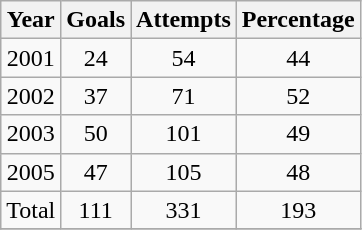<table class="wikitable" style="text-align:center">
<tr>
<th bgcolor="#e5e5e5">Year</th>
<th bgcolor="#e5e5e5">Goals</th>
<th bgcolor="#e5e5e5">Attempts</th>
<th bgcolor="#e5e5e5">Percentage</th>
</tr>
<tr>
<td>2001</td>
<td>24</td>
<td>54</td>
<td>44</td>
</tr>
<tr>
<td>2002</td>
<td>37</td>
<td>71</td>
<td>52</td>
</tr>
<tr>
<td>2003</td>
<td>50</td>
<td>101</td>
<td>49</td>
</tr>
<tr>
<td>2005</td>
<td>47</td>
<td>105</td>
<td>48</td>
</tr>
<tr>
<td>Total</td>
<td>111</td>
<td>331</td>
<td>193</td>
</tr>
<tr>
</tr>
</table>
